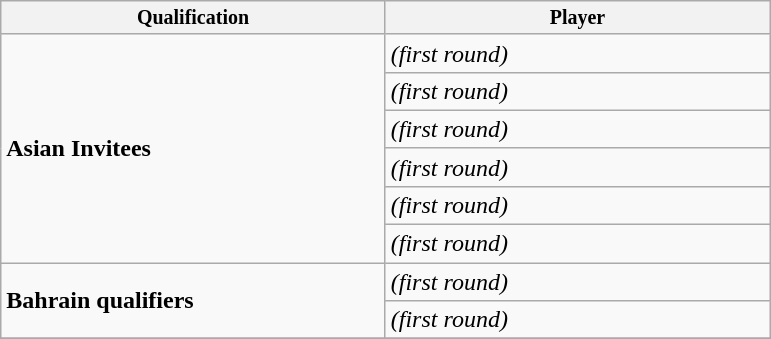<table class="wikitable">
<tr style="font-size:10pt;font-weight:bold">
<th width="250">Qualification</th>
<th width="250">Player</th>
</tr>
<tr>
<td rowspan="6"><strong>Asian Invitees</strong></td>
<td> <em>(first round)</em></td>
</tr>
<tr>
<td> <em>(first round)</em></td>
</tr>
<tr>
<td> <em>(first round)</em></td>
</tr>
<tr>
<td> <em>(first round)</em></td>
</tr>
<tr>
<td> <em>(first round)</em></td>
</tr>
<tr>
<td> <em>(first round)</em></td>
</tr>
<tr>
<td rowspan="2"><strong>Bahrain qualifiers</strong></td>
<td> <em>(first round)</em></td>
</tr>
<tr>
<td> <em>(first round)</em></td>
</tr>
<tr>
</tr>
</table>
